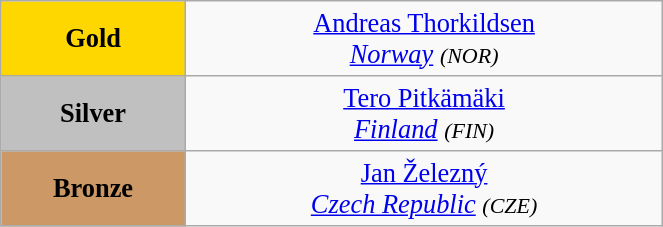<table class="wikitable" style=" text-align:center; font-size:110%;" width="35%">
<tr>
<td bgcolor="gold"><strong>Gold</strong></td>
<td> <a href='#'>Andreas Thorkildsen</a><br><em><a href='#'>Norway</a> <small>(NOR)</small></em></td>
</tr>
<tr>
<td bgcolor="silver"><strong>Silver</strong></td>
<td> <a href='#'>Tero Pitkämäki</a><br><em><a href='#'>Finland</a> <small>(FIN)</small></em></td>
</tr>
<tr>
<td bgcolor="CC9966"><strong>Bronze</strong></td>
<td> <a href='#'>Jan Železný</a><br><em><a href='#'>Czech Republic</a> <small>(CZE)</small></em></td>
</tr>
</table>
